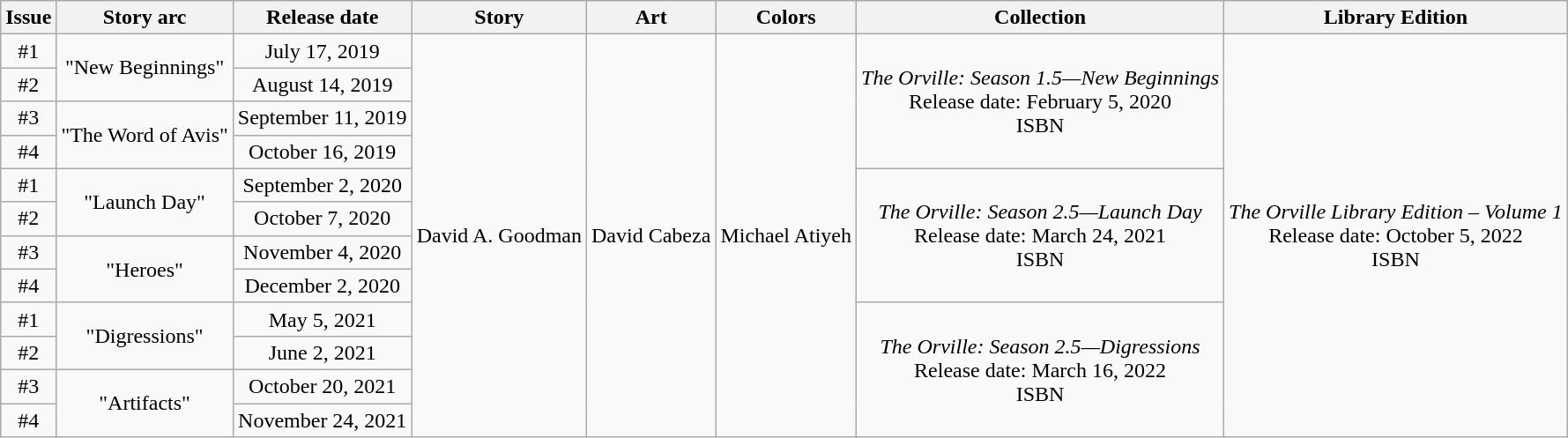<table class="wikitable" style="text-align: center">
<tr>
<th>Issue</th>
<th>Story arc</th>
<th>Release date</th>
<th>Story</th>
<th>Art</th>
<th>Colors</th>
<th>Collection</th>
<th>Library Edition</th>
</tr>
<tr>
<td>#1</td>
<td rowspan=2>"New Beginnings"</td>
<td>July 17, 2019</td>
<td rowspan=12>David A. Goodman</td>
<td rowspan=12>David Cabeza</td>
<td rowspan=12>Michael Atiyeh</td>
<td rowspan=4><em>The Orville: Season 1.5—New Beginnings</em><br><span>Release date: February 5, 2020<br>ISBN </span></td>
<td rowspan=12><em>The Orville Library Edition – Volume 1</em><br><span>Release date: October 5, 2022<br>ISBN </span></td>
</tr>
<tr>
<td>#2</td>
<td>August 14, 2019</td>
</tr>
<tr>
<td>#3</td>
<td rowspan=2>"The Word of Avis"</td>
<td>September 11, 2019</td>
</tr>
<tr>
<td>#4</td>
<td>October 16, 2019</td>
</tr>
<tr>
<td>#1</td>
<td rowspan=2>"Launch Day"</td>
<td>September 2, 2020</td>
<td rowspan=4><em>The Orville: Season 2.5—Launch Day</em><br><span>Release date: March 24, 2021<br>ISBN </span></td>
</tr>
<tr>
<td>#2</td>
<td>October 7, 2020</td>
</tr>
<tr>
<td>#3</td>
<td rowspan=2>"Heroes"</td>
<td>November 4, 2020</td>
</tr>
<tr>
<td>#4</td>
<td>December 2, 2020</td>
</tr>
<tr>
<td>#1</td>
<td rowspan=2>"Digressions"</td>
<td>May 5, 2021</td>
<td rowspan=4><em>The Orville: Season 2.5—Digressions</em><br><span>Release date: March 16, 2022<br>ISBN </span></td>
</tr>
<tr>
<td>#2</td>
<td>June 2, 2021</td>
</tr>
<tr>
<td>#3</td>
<td rowspan=2>"Artifacts"</td>
<td>October 20, 2021</td>
</tr>
<tr>
<td>#4</td>
<td>November 24, 2021</td>
</tr>
</table>
